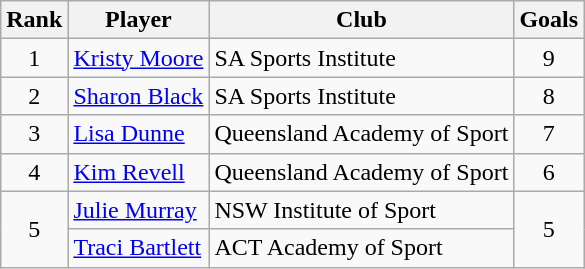<table class="wikitable" style="text-align:center">
<tr>
<th>Rank</th>
<th>Player</th>
<th>Club</th>
<th>Goals</th>
</tr>
<tr>
<td>1</td>
<td align="left"> <a href='#'>Kristy Moore</a></td>
<td align="left">SA Sports Institute</td>
<td>9</td>
</tr>
<tr>
<td>2</td>
<td align="left"> <a href='#'>Sharon Black</a></td>
<td align="left">SA Sports Institute</td>
<td>8</td>
</tr>
<tr>
<td>3</td>
<td align="left"> <a href='#'>Lisa Dunne</a></td>
<td align="left">Queensland Academy of Sport</td>
<td>7</td>
</tr>
<tr>
<td>4</td>
<td align="left"> <a href='#'>Kim Revell</a></td>
<td align="left">Queensland Academy of Sport</td>
<td>6</td>
</tr>
<tr>
<td rowspan="2">5</td>
<td align="left"> <a href='#'>Julie Murray</a></td>
<td align="left">NSW Institute of Sport</td>
<td rowspan="2">5</td>
</tr>
<tr>
<td align="left"> <a href='#'>Traci Bartlett</a></td>
<td align="left">ACT Academy of Sport</td>
</tr>
</table>
